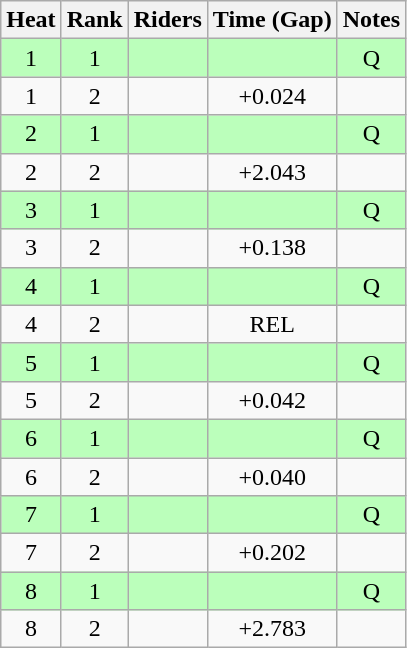<table class="wikitable sortable" style="text-align:center">
<tr>
<th>Heat</th>
<th>Rank</th>
<th>Riders</th>
<th>Time (Gap)</th>
<th>Notes</th>
</tr>
<tr bgcolor=bbffbb>
<td>1</td>
<td>1</td>
<td align="left"></td>
<td></td>
<td>Q</td>
</tr>
<tr>
<td>1</td>
<td>2</td>
<td align="left"></td>
<td>+0.024</td>
<td></td>
</tr>
<tr bgcolor=bbffbb>
<td>2</td>
<td>1</td>
<td align="left"></td>
<td></td>
<td>Q</td>
</tr>
<tr>
<td>2</td>
<td>2</td>
<td align="left"></td>
<td>+2.043</td>
<td></td>
</tr>
<tr bgcolor=bbffbb>
<td>3</td>
<td>1</td>
<td align="left"></td>
<td></td>
<td>Q</td>
</tr>
<tr>
<td>3</td>
<td>2</td>
<td align="left"></td>
<td>+0.138</td>
<td></td>
</tr>
<tr bgcolor=bbffbb>
<td>4</td>
<td>1</td>
<td align="left"></td>
<td></td>
<td>Q</td>
</tr>
<tr>
<td>4</td>
<td>2</td>
<td align="left"></td>
<td>REL</td>
<td></td>
</tr>
<tr bgcolor=bbffbb>
<td>5</td>
<td>1</td>
<td align="left"></td>
<td></td>
<td>Q</td>
</tr>
<tr>
<td>5</td>
<td>2</td>
<td align="left"></td>
<td>+0.042</td>
<td></td>
</tr>
<tr bgcolor=bbffbb>
<td>6</td>
<td>1</td>
<td align="left"></td>
<td></td>
<td>Q</td>
</tr>
<tr>
<td>6</td>
<td>2</td>
<td align="left"></td>
<td>+0.040</td>
<td></td>
</tr>
<tr bgcolor=bbffbb>
<td>7</td>
<td>1</td>
<td align="left"></td>
<td></td>
<td>Q</td>
</tr>
<tr>
<td>7</td>
<td>2</td>
<td align="left"></td>
<td>+0.202</td>
<td></td>
</tr>
<tr bgcolor=bbffbb>
<td>8</td>
<td>1</td>
<td align="left"></td>
<td></td>
<td>Q</td>
</tr>
<tr>
<td>8</td>
<td>2</td>
<td align="left"></td>
<td>+2.783</td>
<td></td>
</tr>
</table>
